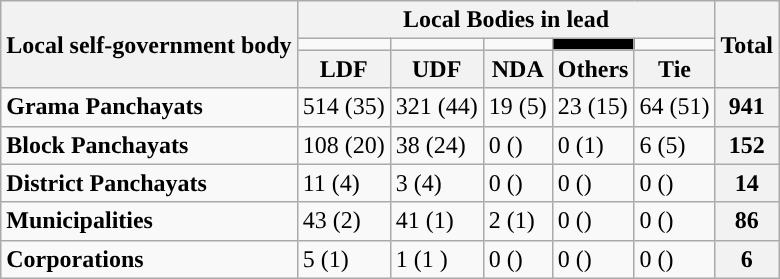<table class="wikitable">
<tr>
<th rowspan="3">Local self-government body</th>
<th colspan="5">Local Bodies in lead</th>
<th rowspan="3">Total</th>
</tr>
<tr>
<td style="background:"></td>
<td style="background:"></td>
<td style="background:"></td>
<td style="background:black"></td>
<td></td>
</tr>
<tr>
<th>LDF</th>
<th>UDF</th>
<th>NDA</th>
<th>Others</th>
<th>Tie</th>
</tr>
<tr>
<td><strong>Grama Panchayats</strong></td>
<td>514 (35)</td>
<td>321 (44)</td>
<td>19 (5)</td>
<td>23 (15)</td>
<td>64 (51)</td>
<th>941</th>
</tr>
<tr>
<td><strong>Block Panchayats</strong></td>
<td>108 (20)</td>
<td>38 (24)</td>
<td>0 ()</td>
<td>0 (1)</td>
<td>6 (5)</td>
<th>152</th>
</tr>
<tr>
<td><strong>District Panchayats</strong></td>
<td>11 (4)</td>
<td>3 (4)</td>
<td>0 ()</td>
<td>0 ()</td>
<td>0 ()</td>
<th>14</th>
</tr>
<tr>
<td><strong>Municipalities</strong></td>
<td>43 (2)</td>
<td>41 (1)</td>
<td>2 (1)</td>
<td>0 ()</td>
<td>0 ()</td>
<th>86</th>
</tr>
<tr>
<td><strong>Corporations</strong></td>
<td>5 (1)</td>
<td>1 (1 )</td>
<td>0 ()</td>
<td>0 ()</td>
<td>0 ()</td>
<th>6</th>
</tr>
</table>
